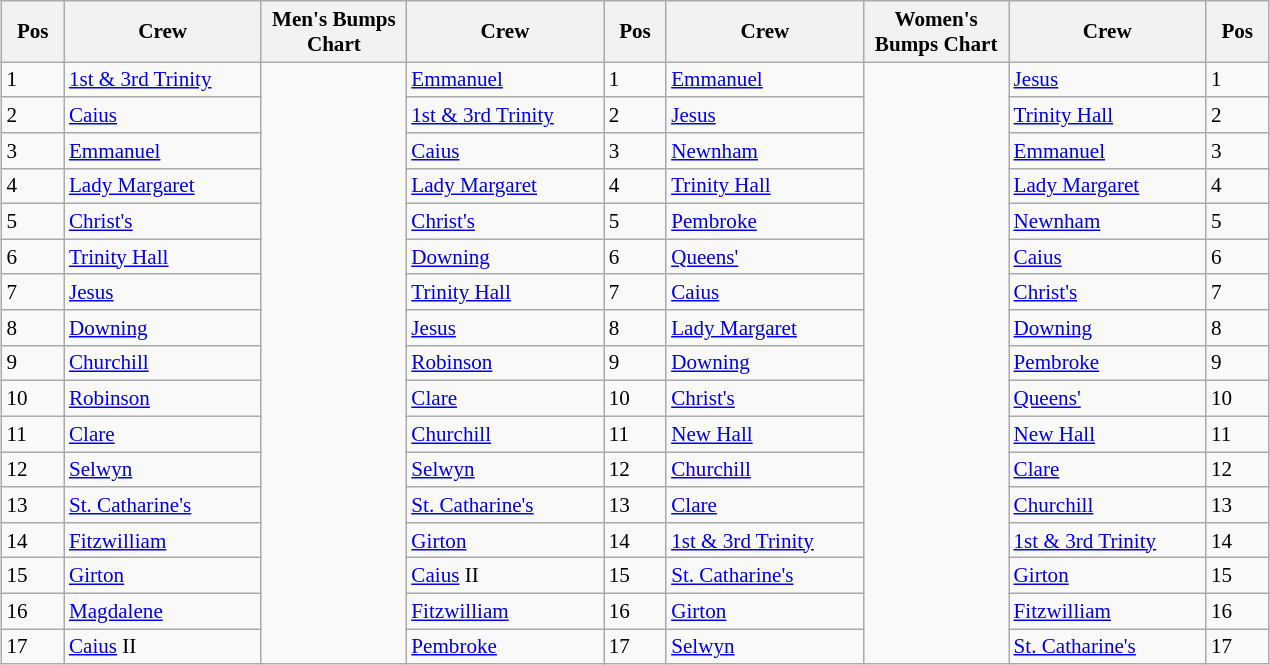<table class="wikitable" style="font-size:88%; white-space:nowrap; margin:0.5em auto">
<tr style="white-space:normal">
<th width=35>Pos</th>
<th width=125>Crew</th>
<th width=90>Men's Bumps Chart</th>
<th width=125>Crew</th>
<th width=35>Pos</th>
<th width=125>Crew</th>
<th width=90>Women's Bumps Chart</th>
<th width=125>Crew</th>
<th width=35>Pos</th>
</tr>
<tr>
<td>1</td>
<td><a href='#'>1st & 3rd Trinity</a></td>
<td rowspan="17" style="padding:0"><br></td>
<td><a href='#'>Emmanuel</a></td>
<td>1</td>
<td><a href='#'>Emmanuel</a></td>
<td rowspan="17" style="padding:0"><br></td>
<td><a href='#'>Jesus</a></td>
<td>1</td>
</tr>
<tr>
<td>2</td>
<td><a href='#'>Caius</a></td>
<td><a href='#'>1st & 3rd Trinity</a></td>
<td>2</td>
<td><a href='#'>Jesus</a></td>
<td><a href='#'>Trinity Hall</a></td>
<td>2</td>
</tr>
<tr>
<td>3</td>
<td><a href='#'>Emmanuel</a></td>
<td><a href='#'>Caius</a></td>
<td>3</td>
<td><a href='#'>Newnham</a></td>
<td><a href='#'>Emmanuel</a></td>
<td>3</td>
</tr>
<tr>
<td>4</td>
<td><a href='#'>Lady Margaret</a></td>
<td><a href='#'>Lady Margaret</a></td>
<td>4</td>
<td><a href='#'>Trinity Hall</a></td>
<td><a href='#'>Lady Margaret</a></td>
<td>4</td>
</tr>
<tr>
<td>5</td>
<td><a href='#'>Christ's</a></td>
<td><a href='#'>Christ's</a></td>
<td>5</td>
<td><a href='#'>Pembroke</a></td>
<td><a href='#'>Newnham</a></td>
<td>5</td>
</tr>
<tr>
<td>6</td>
<td><a href='#'>Trinity Hall</a></td>
<td><a href='#'>Downing</a></td>
<td>6</td>
<td><a href='#'>Queens'</a></td>
<td><a href='#'>Caius</a></td>
<td>6</td>
</tr>
<tr>
<td>7</td>
<td><a href='#'>Jesus</a></td>
<td><a href='#'>Trinity Hall</a></td>
<td>7</td>
<td><a href='#'>Caius</a></td>
<td><a href='#'>Christ's</a></td>
<td>7</td>
</tr>
<tr>
<td>8</td>
<td><a href='#'>Downing</a></td>
<td><a href='#'>Jesus</a></td>
<td>8</td>
<td><a href='#'>Lady Margaret</a></td>
<td><a href='#'>Downing</a></td>
<td>8</td>
</tr>
<tr>
<td>9</td>
<td><a href='#'>Churchill</a></td>
<td><a href='#'>Robinson</a></td>
<td>9</td>
<td><a href='#'>Downing</a></td>
<td><a href='#'>Pembroke</a></td>
<td>9</td>
</tr>
<tr>
<td>10</td>
<td><a href='#'>Robinson</a></td>
<td><a href='#'>Clare</a></td>
<td>10</td>
<td><a href='#'>Christ's</a></td>
<td><a href='#'>Queens'</a></td>
<td>10</td>
</tr>
<tr>
<td>11</td>
<td><a href='#'>Clare</a></td>
<td><a href='#'>Churchill</a></td>
<td>11</td>
<td><a href='#'>New Hall</a></td>
<td><a href='#'>New Hall</a></td>
<td>11</td>
</tr>
<tr>
<td>12</td>
<td><a href='#'>Selwyn</a></td>
<td><a href='#'>Selwyn</a></td>
<td>12</td>
<td><a href='#'>Churchill</a></td>
<td><a href='#'>Clare</a></td>
<td>12</td>
</tr>
<tr>
<td>13</td>
<td><a href='#'>St. Catharine's</a></td>
<td><a href='#'>St. Catharine's</a></td>
<td>13</td>
<td><a href='#'>Clare</a></td>
<td><a href='#'>Churchill</a></td>
<td>13</td>
</tr>
<tr>
<td>14</td>
<td><a href='#'>Fitzwilliam</a></td>
<td><a href='#'>Girton</a></td>
<td>14</td>
<td><a href='#'>1st & 3rd Trinity</a></td>
<td><a href='#'>1st & 3rd Trinity</a></td>
<td>14</td>
</tr>
<tr>
<td>15</td>
<td><a href='#'>Girton</a></td>
<td><a href='#'>Caius</a> II</td>
<td>15</td>
<td><a href='#'>St. Catharine's</a></td>
<td><a href='#'>Girton</a></td>
<td>15</td>
</tr>
<tr>
<td>16</td>
<td><a href='#'>Magdalene</a></td>
<td><a href='#'>Fitzwilliam</a></td>
<td>16</td>
<td><a href='#'>Girton</a></td>
<td><a href='#'>Fitzwilliam</a></td>
<td>16</td>
</tr>
<tr>
<td>17</td>
<td><a href='#'>Caius</a> II</td>
<td><a href='#'>Pembroke</a></td>
<td>17</td>
<td><a href='#'>Selwyn</a></td>
<td><a href='#'>St. Catharine's</a></td>
<td>17</td>
</tr>
</table>
